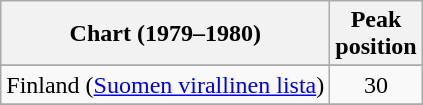<table class="wikitable sortable">
<tr>
<th>Chart (1979–1980)</th>
<th>Peak<br>position</th>
</tr>
<tr>
</tr>
<tr>
</tr>
<tr>
</tr>
<tr>
<td>Finland (<a href='#'>Suomen virallinen lista</a>)</td>
<td style="text-align:center;">30</td>
</tr>
<tr>
</tr>
</table>
